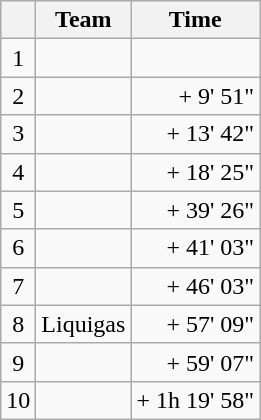<table class="wikitable">
<tr>
<th></th>
<th>Team</th>
<th>Time</th>
</tr>
<tr>
<td style="text-align:center;">1</td>
<td></td>
<td align="right"></td>
</tr>
<tr>
<td style="text-align:center;">2</td>
<td></td>
<td align="right">+ 9' 51"</td>
</tr>
<tr>
<td style="text-align:center;">3</td>
<td></td>
<td align="right">+ 13' 42"</td>
</tr>
<tr>
<td style="text-align:center;">4</td>
<td></td>
<td align="right">+ 18' 25"</td>
</tr>
<tr>
<td style="text-align:center;">5</td>
<td></td>
<td align="right">+ 39' 26"</td>
</tr>
<tr>
<td style="text-align:center;">6</td>
<td></td>
<td align="right">+ 41' 03"</td>
</tr>
<tr>
<td style="text-align:center;">7</td>
<td></td>
<td align="right">+ 46' 03"</td>
</tr>
<tr>
<td style="text-align:center;">8</td>
<td>Liquigas</td>
<td align="right">+ 57' 09"</td>
</tr>
<tr>
<td style="text-align:center;">9</td>
<td></td>
<td align="right">+ 59' 07"</td>
</tr>
<tr>
<td style="text-align:center;">10</td>
<td></td>
<td align="right">+ 1h 19' 58"</td>
</tr>
</table>
